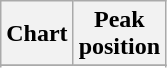<table class="wikitable plainrowheaders">
<tr>
<th>Chart</th>
<th>Peak<br>position</th>
</tr>
<tr>
</tr>
<tr>
</tr>
</table>
